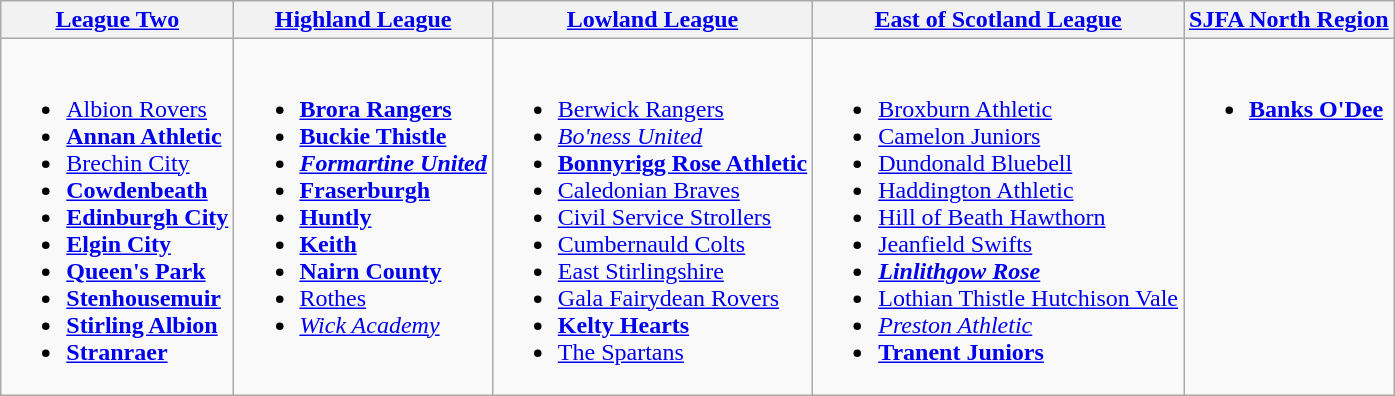<table class="wikitable" style="text-align:left">
<tr>
<th><a href='#'>League Two</a></th>
<th><a href='#'>Highland League</a></th>
<th><a href='#'>Lowland League</a></th>
<th><a href='#'>East of Scotland League</a></th>
<th><a href='#'>SJFA North Region</a></th>
</tr>
<tr>
<td valign=top><br><ul><li><a href='#'>Albion Rovers</a></li><li><strong><a href='#'>Annan Athletic</a></strong></li><li><a href='#'>Brechin City</a></li><li><strong><a href='#'>Cowdenbeath</a></strong></li><li><strong><a href='#'>Edinburgh City</a></strong></li><li><strong><a href='#'>Elgin City</a></strong></li><li><strong><a href='#'>Queen's Park</a></strong></li><li><strong><a href='#'>Stenhousemuir</a></strong></li><li><strong><a href='#'>Stirling Albion</a></strong></li><li><strong><a href='#'>Stranraer</a></strong></li></ul></td>
<td valign=top><br><ul><li><strong><a href='#'>Brora Rangers</a></strong></li><li><strong><a href='#'>Buckie Thistle</a></strong></li><li><strong><em><a href='#'>Formartine United</a></em></strong></li><li><strong><a href='#'>Fraserburgh</a></strong></li><li><strong><a href='#'>Huntly</a></strong></li><li><strong><a href='#'>Keith</a></strong></li><li><strong><a href='#'>Nairn County</a></strong></li><li><a href='#'>Rothes</a></li><li><em><a href='#'>Wick Academy</a></em></li></ul></td>
<td valign=top><br><ul><li><a href='#'>Berwick Rangers</a></li><li><em><a href='#'>Bo'ness United</a></em></li><li><strong><a href='#'>Bonnyrigg Rose Athletic</a></strong></li><li><a href='#'>Caledonian Braves</a></li><li><a href='#'>Civil Service Strollers</a></li><li><a href='#'>Cumbernauld Colts</a></li><li><a href='#'>East Stirlingshire</a></li><li><a href='#'>Gala Fairydean Rovers</a></li><li><strong><a href='#'>Kelty Hearts</a></strong></li><li><a href='#'>The Spartans</a></li></ul></td>
<td valign=top><br><ul><li><a href='#'>Broxburn Athletic</a></li><li><a href='#'>Camelon Juniors</a></li><li><a href='#'>Dundonald Bluebell</a></li><li><a href='#'>Haddington Athletic</a></li><li><a href='#'>Hill of Beath Hawthorn</a></li><li><a href='#'>Jeanfield Swifts</a></li><li><strong><em><a href='#'>Linlithgow Rose</a></em></strong></li><li><a href='#'>Lothian Thistle Hutchison Vale</a></li><li><em><a href='#'>Preston Athletic</a></em></li><li><strong><a href='#'>Tranent Juniors</a></strong></li></ul></td>
<td valign=top><br><ul><li><strong><a href='#'>Banks O'Dee</a></strong></li></ul></td>
</tr>
</table>
